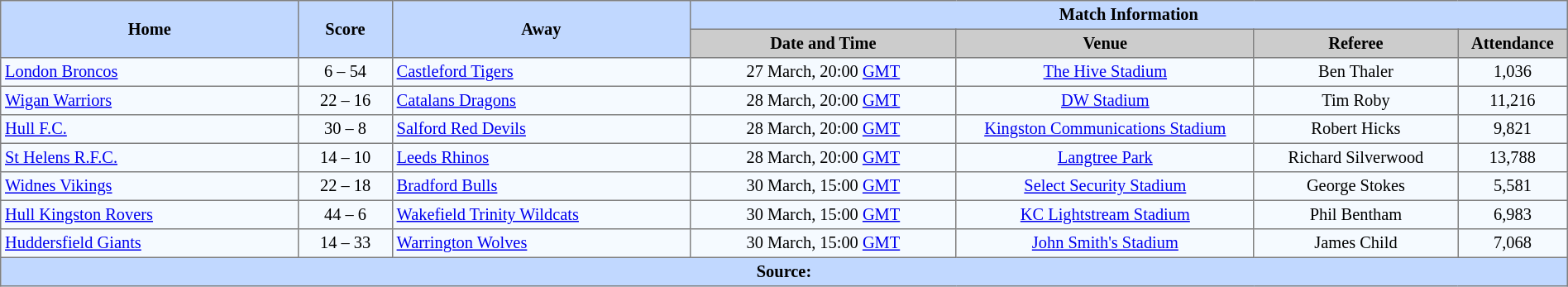<table border="1" cellpadding="3" cellspacing="0" style="border-collapse:collapse; font-size:85%; text-align:center; width:100%">
<tr style="background:#c1d8ff;">
<th rowspan="2" style="width:19%;">Home</th>
<th rowspan="2" style="width:6%;">Score</th>
<th rowspan="2" style="width:19%;">Away</th>
<th colspan=6>Match Information</th>
</tr>
<tr style="background:#ccc;">
<th width=17%>Date and Time</th>
<th width=19%>Venue</th>
<th width=13%>Referee</th>
<th width=7%>Attendance</th>
</tr>
<tr style="background:#f5faff;">
<td align=left> <a href='#'>London Broncos</a></td>
<td>6 – 54 </td>
<td align=left> <a href='#'>Castleford Tigers</a></td>
<td>27 March, 20:00 <a href='#'>GMT</a></td>
<td><a href='#'>The Hive Stadium</a></td>
<td>Ben Thaler</td>
<td>1,036</td>
</tr>
<tr style="background:#f5faff;">
<td align=left> <a href='#'>Wigan Warriors</a></td>
<td>22 – 16 </td>
<td align=left> <a href='#'>Catalans Dragons</a></td>
<td>28 March, 20:00 <a href='#'>GMT</a></td>
<td><a href='#'>DW Stadium</a></td>
<td>Tim Roby</td>
<td>11,216</td>
</tr>
<tr style="background:#f5faff;">
<td align=left> <a href='#'>Hull F.C.</a></td>
<td>30 – 8 </td>
<td align=left> <a href='#'>Salford Red Devils</a></td>
<td>28 March, 20:00 <a href='#'>GMT</a></td>
<td><a href='#'>Kingston Communications Stadium</a></td>
<td>Robert Hicks</td>
<td>9,821</td>
</tr>
<tr style="background:#f5faff;">
<td align=left> <a href='#'>St Helens R.F.C.</a></td>
<td>14 – 10 </td>
<td align=left> <a href='#'>Leeds Rhinos</a></td>
<td>28 March, 20:00 <a href='#'>GMT</a></td>
<td><a href='#'>Langtree Park</a></td>
<td>Richard Silverwood</td>
<td>13,788</td>
</tr>
<tr style="background:#f5faff;">
<td align=left> <a href='#'>Widnes Vikings</a></td>
<td>22 – 18 </td>
<td align=left> <a href='#'>Bradford Bulls</a></td>
<td>30 March, 15:00 <a href='#'>GMT</a></td>
<td><a href='#'>Select Security Stadium</a></td>
<td>George Stokes</td>
<td>5,581</td>
</tr>
<tr style="background:#f5faff;">
<td align=left> <a href='#'>Hull Kingston Rovers</a></td>
<td>44 – 6 </td>
<td align=left> <a href='#'>Wakefield Trinity Wildcats</a></td>
<td>30 March, 15:00 <a href='#'>GMT</a></td>
<td><a href='#'>KC Lightstream Stadium</a></td>
<td>Phil Bentham</td>
<td>6,983</td>
</tr>
<tr style="background:#f5faff;">
<td align=left> <a href='#'>Huddersfield Giants</a></td>
<td>14 – 33 </td>
<td align=left> <a href='#'>Warrington Wolves</a></td>
<td>30 March, 15:00 <a href='#'>GMT</a></td>
<td><a href='#'>John Smith's Stadium</a></td>
<td>James Child</td>
<td>7,068</td>
</tr>
<tr style="background:#c1d8ff;">
<th colspan=12>Source:</th>
</tr>
</table>
